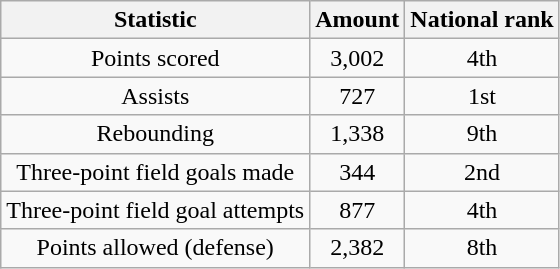<table class="wikitable sortable" style="text-align: center">
<tr>
<th>Statistic</th>
<th>Amount</th>
<th>National rank</th>
</tr>
<tr>
<td>Points scored</td>
<td>3,002</td>
<td>4th</td>
</tr>
<tr>
<td>Assists</td>
<td>727</td>
<td>1st</td>
</tr>
<tr>
<td>Rebounding</td>
<td>1,338</td>
<td>9th</td>
</tr>
<tr>
<td>Three-point field goals made</td>
<td>344</td>
<td>2nd</td>
</tr>
<tr>
<td>Three-point field goal attempts</td>
<td>877</td>
<td>4th</td>
</tr>
<tr>
<td>Points allowed (defense)</td>
<td>2,382</td>
<td>8th</td>
</tr>
</table>
